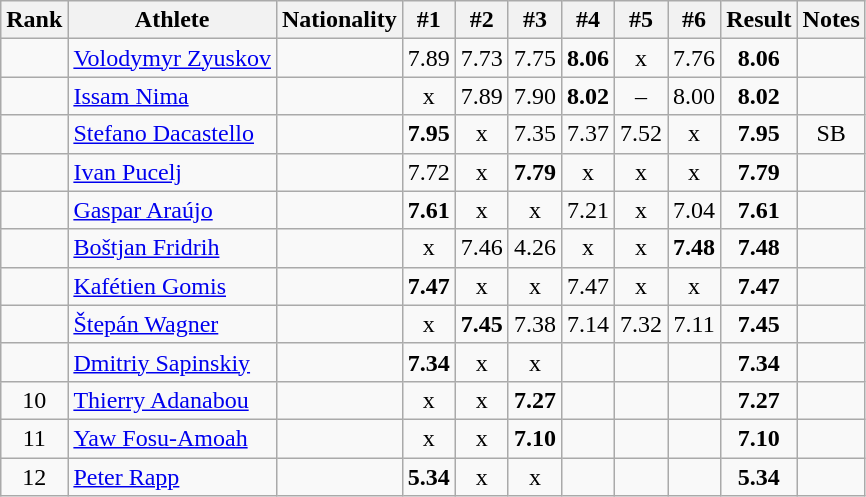<table class="wikitable sortable" style="text-align:center">
<tr>
<th>Rank</th>
<th>Athlete</th>
<th>Nationality</th>
<th>#1</th>
<th>#2</th>
<th>#3</th>
<th>#4</th>
<th>#5</th>
<th>#6</th>
<th>Result</th>
<th>Notes</th>
</tr>
<tr>
<td></td>
<td align="left"><a href='#'>Volodymyr Zyuskov</a></td>
<td align=left></td>
<td>7.89</td>
<td>7.73</td>
<td>7.75</td>
<td><strong>8.06</strong></td>
<td>x</td>
<td>7.76</td>
<td><strong>8.06</strong></td>
<td></td>
</tr>
<tr>
<td></td>
<td align="left"><a href='#'>Issam Nima</a></td>
<td align=left></td>
<td>x</td>
<td>7.89</td>
<td>7.90</td>
<td><strong>8.02</strong></td>
<td>–</td>
<td>8.00</td>
<td><strong>8.02</strong></td>
<td></td>
</tr>
<tr>
<td></td>
<td align="left"><a href='#'>Stefano Dacastello</a></td>
<td align=left></td>
<td><strong>7.95</strong></td>
<td>x</td>
<td>7.35</td>
<td>7.37</td>
<td>7.52</td>
<td>x</td>
<td><strong>7.95</strong></td>
<td>SB</td>
</tr>
<tr>
<td></td>
<td align="left"><a href='#'>Ivan Pucelj</a></td>
<td align=left></td>
<td>7.72</td>
<td>x</td>
<td><strong>7.79</strong></td>
<td>x</td>
<td>x</td>
<td>x</td>
<td><strong>7.79</strong></td>
<td></td>
</tr>
<tr>
<td></td>
<td align="left"><a href='#'>Gaspar Araújo</a></td>
<td align=left></td>
<td><strong>7.61</strong></td>
<td>x</td>
<td>x</td>
<td>7.21</td>
<td>x</td>
<td>7.04</td>
<td><strong>7.61</strong></td>
<td></td>
</tr>
<tr>
<td></td>
<td align="left"><a href='#'>Boštjan Fridrih</a></td>
<td align=left></td>
<td>x</td>
<td>7.46</td>
<td>4.26</td>
<td>x</td>
<td>x</td>
<td><strong>7.48</strong></td>
<td><strong>7.48</strong></td>
<td></td>
</tr>
<tr>
<td></td>
<td align="left"><a href='#'>Kafétien Gomis</a></td>
<td align=left></td>
<td><strong>7.47</strong></td>
<td>x</td>
<td>x</td>
<td>7.47</td>
<td>x</td>
<td>x</td>
<td><strong>7.47</strong></td>
<td></td>
</tr>
<tr>
<td></td>
<td align="left"><a href='#'>Štepán Wagner</a></td>
<td align=left></td>
<td>x</td>
<td><strong>7.45</strong></td>
<td>7.38</td>
<td>7.14</td>
<td>7.32</td>
<td>7.11</td>
<td><strong>7.45</strong></td>
<td></td>
</tr>
<tr>
<td></td>
<td align="left"><a href='#'>Dmitriy Sapinskiy</a></td>
<td align=left></td>
<td><strong>7.34</strong></td>
<td>x</td>
<td>x</td>
<td></td>
<td></td>
<td></td>
<td><strong>7.34</strong></td>
<td></td>
</tr>
<tr>
<td>10</td>
<td align="left"><a href='#'>Thierry Adanabou</a></td>
<td align=left></td>
<td>x</td>
<td>x</td>
<td><strong>7.27</strong></td>
<td></td>
<td></td>
<td></td>
<td><strong>7.27</strong></td>
<td></td>
</tr>
<tr>
<td>11</td>
<td align="left"><a href='#'>Yaw Fosu-Amoah</a></td>
<td align=left></td>
<td>x</td>
<td>x</td>
<td><strong>7.10</strong></td>
<td></td>
<td></td>
<td></td>
<td><strong>7.10</strong></td>
<td></td>
</tr>
<tr>
<td>12</td>
<td align="left"><a href='#'>Peter Rapp</a></td>
<td align=left></td>
<td><strong>5.34</strong></td>
<td>x</td>
<td>x</td>
<td></td>
<td></td>
<td></td>
<td><strong>5.34</strong></td>
<td></td>
</tr>
</table>
